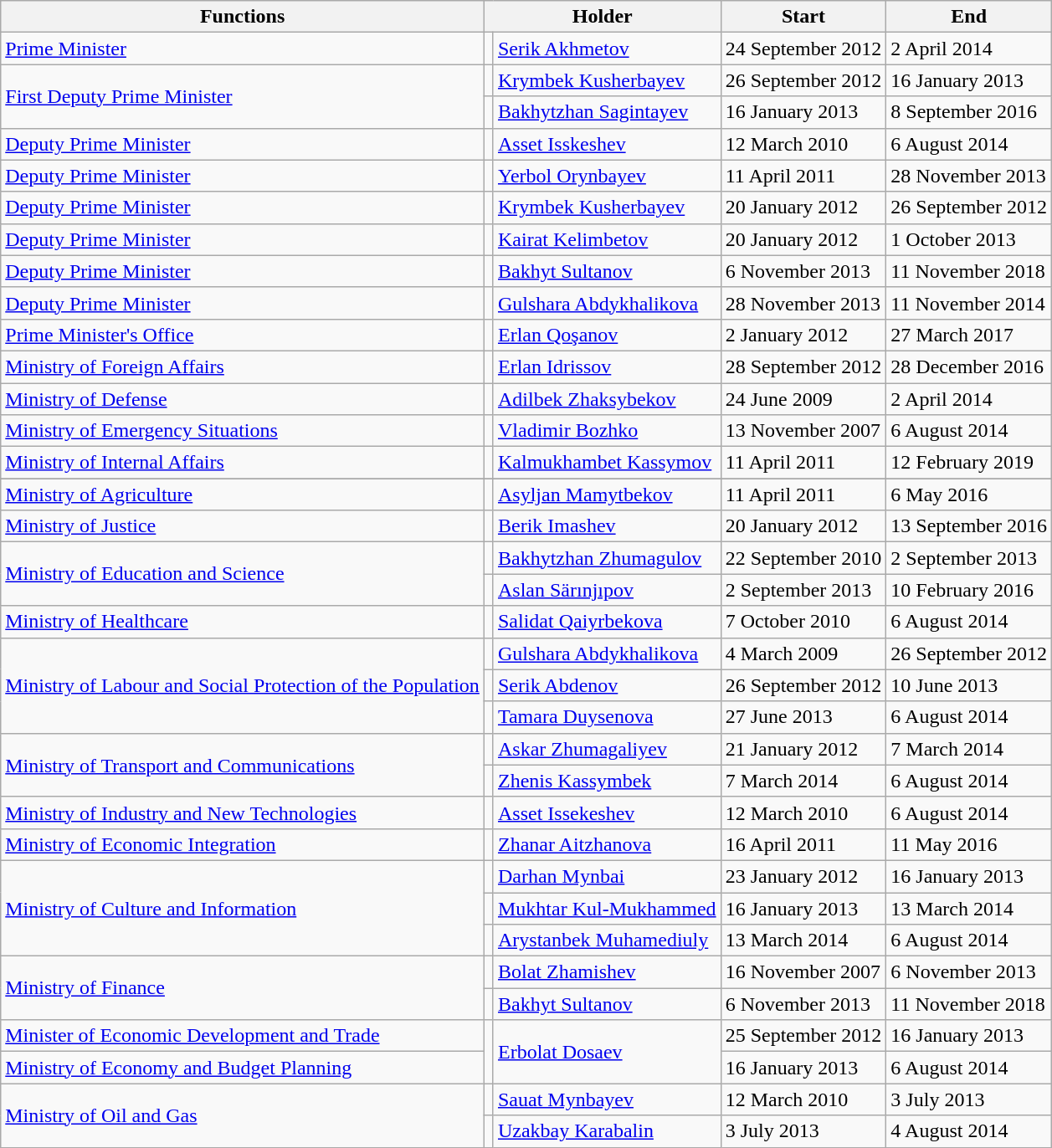<table class="wikitable">
<tr>
<th>Functions</th>
<th colspan="2">Holder</th>
<th>Start</th>
<th>End</th>
</tr>
<tr>
<td><a href='#'>Prime Minister</a></td>
<td></td>
<td><a href='#'>Serik Akhmetov</a></td>
<td>24 September 2012</td>
<td>2 April 2014</td>
</tr>
<tr>
<td rowspan="2"><a href='#'>First Deputy Prime Minister</a></td>
<td></td>
<td><a href='#'>Krymbek Kusherbayev</a></td>
<td>26 September 2012</td>
<td>16 January 2013</td>
</tr>
<tr>
<td></td>
<td><a href='#'>Bakhytzhan Sagintayev</a></td>
<td>16 January 2013</td>
<td>8 September 2016</td>
</tr>
<tr>
<td><a href='#'>Deputy Prime Minister</a></td>
<td></td>
<td><a href='#'>Asset Isskeshev</a></td>
<td>12 March 2010</td>
<td>6 August 2014</td>
</tr>
<tr>
<td><a href='#'>Deputy Prime Minister</a></td>
<td></td>
<td><a href='#'>Yerbol Orynbayev</a></td>
<td>11 April 2011</td>
<td>28 November 2013</td>
</tr>
<tr>
<td><a href='#'>Deputy Prime Minister</a></td>
<td></td>
<td><a href='#'>Krymbek Kusherbayev</a></td>
<td>20 January 2012</td>
<td>26 September 2012</td>
</tr>
<tr>
<td><a href='#'>Deputy Prime Minister</a></td>
<td></td>
<td><a href='#'>Kairat Kelimbetov</a></td>
<td>20 January 2012</td>
<td>1 October 2013</td>
</tr>
<tr>
<td><a href='#'>Deputy Prime Minister</a></td>
<td></td>
<td><a href='#'>Bakhyt Sultanov</a></td>
<td>6 November 2013</td>
<td>11 November 2018</td>
</tr>
<tr>
<td><a href='#'>Deputy Prime Minister</a></td>
<td></td>
<td><a href='#'>Gulshara Abdykhalikova</a></td>
<td>28 November 2013</td>
<td>11 November 2014</td>
</tr>
<tr>
<td><a href='#'>Prime Minister's Office</a></td>
<td></td>
<td><a href='#'>Erlan Qoşanov</a></td>
<td>2 January 2012</td>
<td>27 March 2017</td>
</tr>
<tr>
<td><a href='#'>Ministry of Foreign Affairs</a></td>
<td></td>
<td><a href='#'>Erlan Idrissov</a></td>
<td>28 September 2012</td>
<td>28 December 2016</td>
</tr>
<tr>
<td><a href='#'>Ministry of Defense</a></td>
<td></td>
<td><a href='#'>Adilbek Zhaksybekov</a></td>
<td>24 June 2009</td>
<td>2 April 2014</td>
</tr>
<tr>
<td><a href='#'>Ministry of Emergency Situations</a></td>
<td></td>
<td><a href='#'>Vladimir Bozhko</a></td>
<td>13 November 2007</td>
<td>6 August 2014</td>
</tr>
<tr>
<td><a href='#'>Ministry of Internal Affairs</a></td>
<td></td>
<td><a href='#'>Kalmukhambet Kassymov</a></td>
<td>11 April 2011</td>
<td>12 February 2019</td>
</tr>
<tr>
</tr>
<tr>
<td><a href='#'>Ministry of Agriculture</a></td>
<td></td>
<td><a href='#'>Asyljan Mamytbekov</a></td>
<td>11 April 2011</td>
<td>6 May 2016</td>
</tr>
<tr>
<td><a href='#'>Ministry of Justice</a></td>
<td></td>
<td><a href='#'>Berik Imashev</a></td>
<td>20 January 2012</td>
<td>13 September 2016</td>
</tr>
<tr>
<td rowspan="2"><a href='#'>Ministry of Education and Science</a></td>
<td></td>
<td><a href='#'>Bakhytzhan Zhumagulov</a></td>
<td>22 September 2010</td>
<td>2 September 2013</td>
</tr>
<tr>
<td></td>
<td><a href='#'>Aslan Särınjıpov</a></td>
<td>2 September 2013</td>
<td>10 February 2016</td>
</tr>
<tr>
<td><a href='#'>Ministry of Healthcare</a></td>
<td></td>
<td><a href='#'>Salidat Qaiyrbekova</a></td>
<td>7 October 2010</td>
<td>6 August 2014</td>
</tr>
<tr>
<td rowspan="3"><a href='#'>Ministry of Labour and Social Protection of the Population</a></td>
<td></td>
<td><a href='#'>Gulshara Abdykhalikova</a></td>
<td>4 March 2009</td>
<td>26 September 2012</td>
</tr>
<tr>
<td></td>
<td><a href='#'>Serik Abdenov</a></td>
<td>26 September 2012</td>
<td>10 June 2013</td>
</tr>
<tr>
<td></td>
<td><a href='#'>Tamara Duysenova</a></td>
<td>27 June 2013</td>
<td>6 August 2014</td>
</tr>
<tr>
<td rowspan="2"><a href='#'>Ministry of Transport and Communications</a></td>
<td></td>
<td><a href='#'>Askar Zhumagaliyev</a></td>
<td>21 January 2012</td>
<td>7 March 2014</td>
</tr>
<tr>
<td></td>
<td><a href='#'>Zhenis Kassymbek</a></td>
<td>7 March 2014</td>
<td>6 August 2014</td>
</tr>
<tr>
<td><a href='#'>Ministry of Industry and New Technologies</a></td>
<td></td>
<td><a href='#'>Asset Issekeshev</a></td>
<td>12 March 2010</td>
<td>6 August 2014</td>
</tr>
<tr>
<td><a href='#'>Ministry of Economic Integration</a></td>
<td></td>
<td><a href='#'>Zhanar Aitzhanova</a></td>
<td>16 April 2011</td>
<td>11 May 2016</td>
</tr>
<tr>
<td rowspan="3"><a href='#'>Ministry of Culture and Information</a></td>
<td></td>
<td><a href='#'>Darhan Mynbai</a></td>
<td>23 January 2012</td>
<td>16 January 2013</td>
</tr>
<tr>
<td></td>
<td><a href='#'>Mukhtar Kul-Mukhammed</a></td>
<td>16 January 2013</td>
<td>13 March 2014</td>
</tr>
<tr>
<td></td>
<td><a href='#'>Arystanbek Muhamediuly</a></td>
<td>13 March 2014</td>
<td>6 August 2014</td>
</tr>
<tr>
<td rowspan="2"><a href='#'>Ministry of Finance</a></td>
<td></td>
<td><a href='#'>Bolat Zhamishev</a></td>
<td>16 November 2007</td>
<td>6 November 2013</td>
</tr>
<tr>
<td></td>
<td><a href='#'>Bakhyt Sultanov</a></td>
<td>6 November 2013</td>
<td>11 November 2018</td>
</tr>
<tr>
<td><a href='#'>Minister of Economic Development and Trade</a></td>
<td rowspan="2"></td>
<td rowspan="2"><a href='#'>Erbolat Dosaev</a></td>
<td>25 September 2012</td>
<td>16 January 2013</td>
</tr>
<tr>
<td><a href='#'>Ministry of Economy and Budget Planning</a></td>
<td>16 January 2013</td>
<td>6 August 2014</td>
</tr>
<tr>
<td rowspan="2"><a href='#'>Ministry of Oil and Gas</a></td>
<td></td>
<td><a href='#'>Sauat Mynbayev</a></td>
<td>12 March 2010</td>
<td>3 July 2013</td>
</tr>
<tr>
<td></td>
<td><a href='#'>Uzakbay Karabalin</a></td>
<td>3 July 2013</td>
<td>4 August 2014</td>
</tr>
</table>
